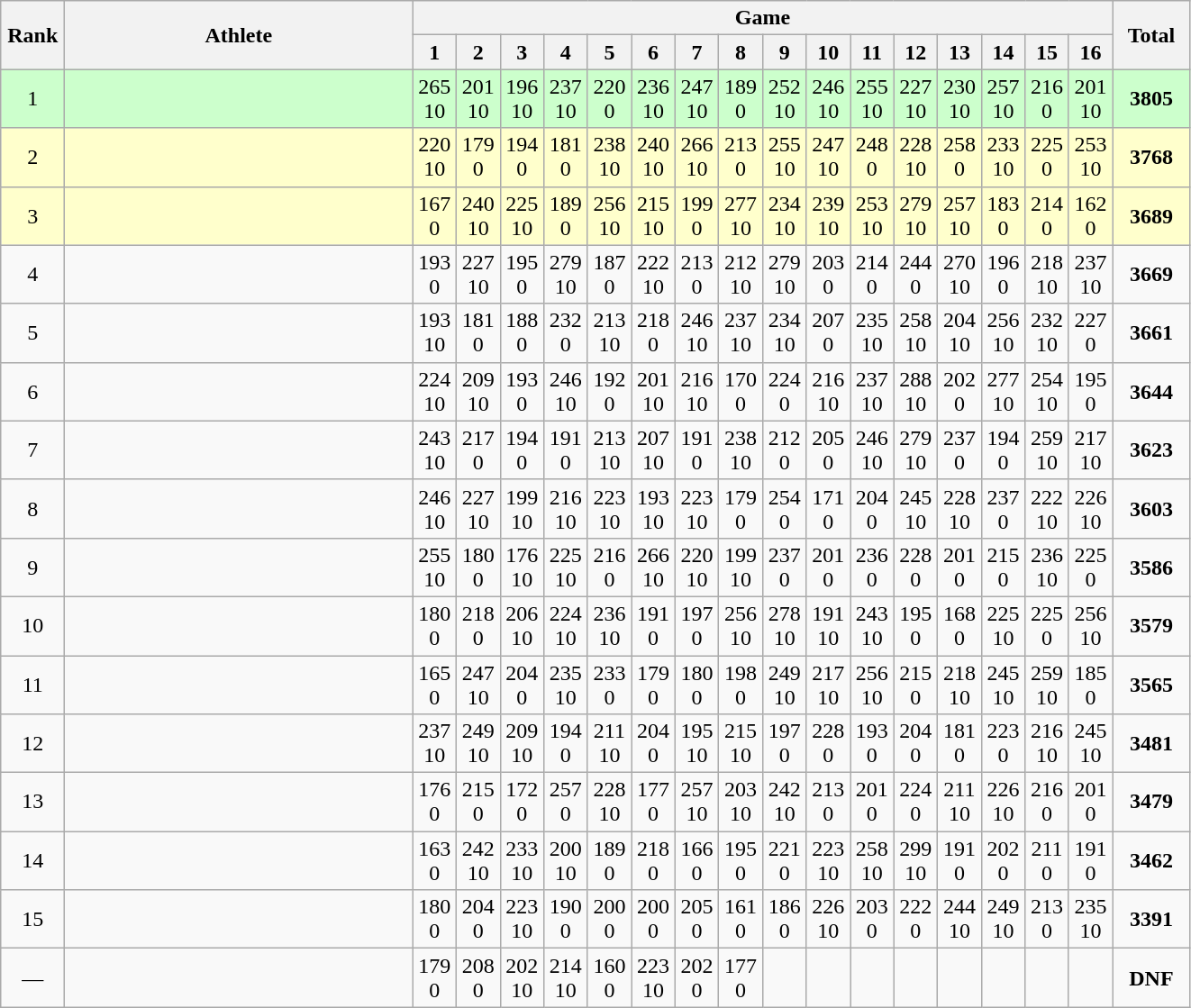<table class=wikitable style="text-align:center">
<tr>
<th rowspan="2" width=40>Rank</th>
<th rowspan="2" width=250>Athlete</th>
<th colspan="16">Game</th>
<th rowspan="2" width=50>Total</th>
</tr>
<tr>
<th width=25>1</th>
<th width=25>2</th>
<th width=25>3</th>
<th width=25>4</th>
<th width=25>5</th>
<th width=25>6</th>
<th width=25>7</th>
<th width=25>8</th>
<th width=25>9</th>
<th width=25>10</th>
<th width=25>11</th>
<th width=25>12</th>
<th width=25>13</th>
<th width=25>14</th>
<th width=25>15</th>
<th width=25>16</th>
</tr>
<tr bgcolor="#ccffcc">
<td>1</td>
<td align="left"></td>
<td>265<br>10</td>
<td>201<br>10</td>
<td>196<br>10</td>
<td>237<br>10</td>
<td>220<br>0</td>
<td>236<br>10</td>
<td>247<br>10</td>
<td>189<br>0</td>
<td>252<br>10</td>
<td>246<br>10</td>
<td>255<br>10</td>
<td>227<br>10</td>
<td>230<br>10</td>
<td>257<br>10</td>
<td>216<br>0</td>
<td>201<br>10</td>
<td><strong>3805</strong></td>
</tr>
<tr bgcolor="#ffffcc">
<td>2</td>
<td align="left"></td>
<td>220<br>10</td>
<td>179<br>0</td>
<td>194<br>0</td>
<td>181<br>0</td>
<td>238<br>10</td>
<td>240<br>10</td>
<td>266<br>10</td>
<td>213<br>0</td>
<td>255<br>10</td>
<td>247<br>10</td>
<td>248<br>0</td>
<td>228<br>10</td>
<td>258<br>0</td>
<td>233<br>10</td>
<td>225<br>0</td>
<td>253<br>10</td>
<td><strong>3768</strong></td>
</tr>
<tr bgcolor="#ffffcc">
<td>3</td>
<td align="left"></td>
<td>167<br>0</td>
<td>240<br>10</td>
<td>225<br>10</td>
<td>189<br>0</td>
<td>256<br>10</td>
<td>215<br>10</td>
<td>199<br>0</td>
<td>277<br>10</td>
<td>234<br>10</td>
<td>239<br>10</td>
<td>253<br>10</td>
<td>279<br>10</td>
<td>257<br>10</td>
<td>183<br>0</td>
<td>214<br>0</td>
<td>162<br>0</td>
<td><strong>3689</strong></td>
</tr>
<tr>
<td>4</td>
<td align="left"></td>
<td>193<br>0</td>
<td>227<br>10</td>
<td>195<br>0</td>
<td>279<br>10</td>
<td>187<br>0</td>
<td>222<br>10</td>
<td>213<br>0</td>
<td>212<br>10</td>
<td>279<br>10</td>
<td>203<br>0</td>
<td>214<br>0</td>
<td>244<br>0</td>
<td>270<br>10</td>
<td>196<br>0</td>
<td>218<br>10</td>
<td>237<br>10</td>
<td><strong>3669</strong></td>
</tr>
<tr>
<td>5</td>
<td align="left"></td>
<td>193<br>10</td>
<td>181<br>0</td>
<td>188<br>0</td>
<td>232<br>0</td>
<td>213<br>10</td>
<td>218<br>0</td>
<td>246<br>10</td>
<td>237<br>10</td>
<td>234<br>10</td>
<td>207<br>0</td>
<td>235<br>10</td>
<td>258<br>10</td>
<td>204<br>10</td>
<td>256<br>10</td>
<td>232<br>10</td>
<td>227<br>0</td>
<td><strong>3661</strong></td>
</tr>
<tr>
<td>6</td>
<td align="left"></td>
<td>224<br>10</td>
<td>209<br>10</td>
<td>193<br>0</td>
<td>246<br>10</td>
<td>192<br>0</td>
<td>201<br>10</td>
<td>216<br>10</td>
<td>170<br>0</td>
<td>224<br>0</td>
<td>216<br>10</td>
<td>237<br>10</td>
<td>288<br>10</td>
<td>202<br>0</td>
<td>277<br>10</td>
<td>254<br>10</td>
<td>195<br>0</td>
<td><strong>3644</strong></td>
</tr>
<tr>
<td>7</td>
<td align="left"></td>
<td>243<br>10</td>
<td>217<br>0</td>
<td>194<br>0</td>
<td>191<br>0</td>
<td>213<br>10</td>
<td>207<br>10</td>
<td>191<br>0</td>
<td>238<br>10</td>
<td>212<br>0</td>
<td>205<br>0</td>
<td>246<br>10</td>
<td>279<br>10</td>
<td>237<br>0</td>
<td>194<br>0</td>
<td>259<br>10</td>
<td>217<br>10</td>
<td><strong>3623</strong></td>
</tr>
<tr>
<td>8</td>
<td align="left"></td>
<td>246<br>10</td>
<td>227<br>10</td>
<td>199<br>10</td>
<td>216<br>10</td>
<td>223<br>10</td>
<td>193<br>10</td>
<td>223<br>10</td>
<td>179<br>0</td>
<td>254<br>0</td>
<td>171<br>0</td>
<td>204<br>0</td>
<td>245<br>10</td>
<td>228<br>10</td>
<td>237<br>0</td>
<td>222<br>10</td>
<td>226<br>10</td>
<td><strong>3603</strong></td>
</tr>
<tr>
<td>9</td>
<td align="left"></td>
<td>255<br>10</td>
<td>180<br>0</td>
<td>176<br>10</td>
<td>225<br>10</td>
<td>216<br>0</td>
<td>266<br>10</td>
<td>220<br>10</td>
<td>199<br>10</td>
<td>237<br>0</td>
<td>201<br>0</td>
<td>236<br>0</td>
<td>228<br>0</td>
<td>201<br>0</td>
<td>215<br>0</td>
<td>236<br>10</td>
<td>225<br>0</td>
<td><strong>3586</strong></td>
</tr>
<tr>
<td>10</td>
<td align="left"></td>
<td>180<br>0</td>
<td>218<br>0</td>
<td>206<br>10</td>
<td>224<br>10</td>
<td>236<br>10</td>
<td>191<br>0</td>
<td>197<br>0</td>
<td>256<br>10</td>
<td>278<br>10</td>
<td>191<br>10</td>
<td>243<br>10</td>
<td>195<br>0</td>
<td>168<br>0</td>
<td>225<br>10</td>
<td>225<br>0</td>
<td>256<br>10</td>
<td><strong>3579</strong></td>
</tr>
<tr>
<td>11</td>
<td align="left"></td>
<td>165<br>0</td>
<td>247<br>10</td>
<td>204<br>0</td>
<td>235<br>10</td>
<td>233<br>0</td>
<td>179<br>0</td>
<td>180<br>0</td>
<td>198<br>0</td>
<td>249<br>10</td>
<td>217<br>10</td>
<td>256<br>10</td>
<td>215<br>0</td>
<td>218<br>10</td>
<td>245<br>10</td>
<td>259<br>10</td>
<td>185<br>0</td>
<td><strong>3565</strong></td>
</tr>
<tr>
<td>12</td>
<td align="left"></td>
<td>237<br>10</td>
<td>249<br>10</td>
<td>209<br>10</td>
<td>194<br>0</td>
<td>211<br>10</td>
<td>204<br>0</td>
<td>195<br>10</td>
<td>215<br>10</td>
<td>197<br>0</td>
<td>228<br>0</td>
<td>193<br>0</td>
<td>204<br>0</td>
<td>181<br>0</td>
<td>223<br>0</td>
<td>216<br>10</td>
<td>245<br>10</td>
<td><strong>3481</strong></td>
</tr>
<tr>
<td>13</td>
<td align="left"></td>
<td>176<br>0</td>
<td>215<br>0</td>
<td>172<br>0</td>
<td>257<br>0</td>
<td>228<br>10</td>
<td>177<br>0</td>
<td>257<br>10</td>
<td>203<br>10</td>
<td>242<br>10</td>
<td>213<br>0</td>
<td>201<br>0</td>
<td>224<br>0</td>
<td>211<br>10</td>
<td>226<br>10</td>
<td>216<br>0</td>
<td>201<br>0</td>
<td><strong>3479</strong></td>
</tr>
<tr>
<td>14</td>
<td align="left"></td>
<td>163<br>0</td>
<td>242<br>10</td>
<td>233<br>10</td>
<td>200<br>10</td>
<td>189<br>0</td>
<td>218<br>0</td>
<td>166<br>0</td>
<td>195<br>0</td>
<td>221<br>0</td>
<td>223<br>10</td>
<td>258<br>10</td>
<td>299<br>10</td>
<td>191<br>0</td>
<td>202<br>0</td>
<td>211<br>0</td>
<td>191<br>0</td>
<td><strong>3462</strong></td>
</tr>
<tr>
<td>15</td>
<td align="left"></td>
<td>180<br>0</td>
<td>204<br>0</td>
<td>223<br>10</td>
<td>190<br>0</td>
<td>200<br>0</td>
<td>200<br>0</td>
<td>205<br>0</td>
<td>161<br>0</td>
<td>186<br>0</td>
<td>226<br>10</td>
<td>203<br>0</td>
<td>222<br>0</td>
<td>244<br>10</td>
<td>249<br>10</td>
<td>213<br>0</td>
<td>235<br>10</td>
<td><strong>3391</strong></td>
</tr>
<tr>
<td>—</td>
<td align="left"></td>
<td>179<br>0</td>
<td>208<br>0</td>
<td>202<br>10</td>
<td>214<br>10</td>
<td>160<br>0</td>
<td>223<br>10</td>
<td>202<br>0</td>
<td>177<br>0</td>
<td></td>
<td></td>
<td></td>
<td></td>
<td></td>
<td></td>
<td></td>
<td></td>
<td><strong>DNF</strong></td>
</tr>
</table>
